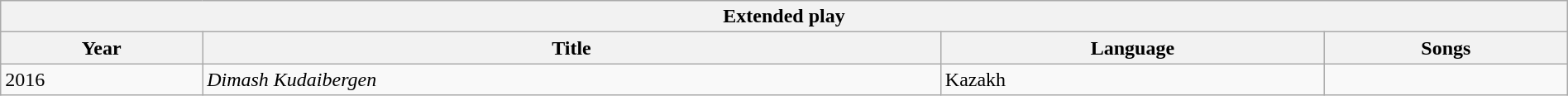<table class="wikitable" width="100%">
<tr align="center">
<th colspan="4">Extended play</th>
</tr>
<tr>
<th>Year</th>
<th>Title</th>
<th>Language</th>
<th>Songs</th>
</tr>
<tr>
<td>2016</td>
<td><em>Dimash Kudaibergen</em></td>
<td>Kazakh</td>
<td style="font-size: 100%;"></td>
</tr>
</table>
